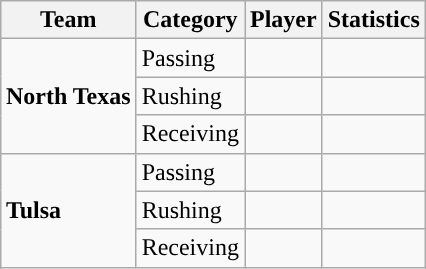<table class="wikitable" style="float: right;">
<tr>
<th>Team</th>
<th>Category</th>
<th>Player</th>
<th>Statistics</th>
</tr>
<tr>
<td rowspan=3><strong>North Texas</strong></td>
<td>Passing</td>
<td></td>
<td></td>
</tr>
<tr>
<td>Rushing</td>
<td></td>
<td></td>
</tr>
<tr>
<td>Receiving</td>
<td></td>
<td></td>
</tr>
<tr>
<td rowspan=3><strong>Tulsa</strong></td>
<td>Passing</td>
<td></td>
<td></td>
</tr>
<tr>
<td>Rushing</td>
<td></td>
<td></td>
</tr>
<tr>
<td>Receiving</td>
<td></td>
<td></td>
</tr>
</table>
